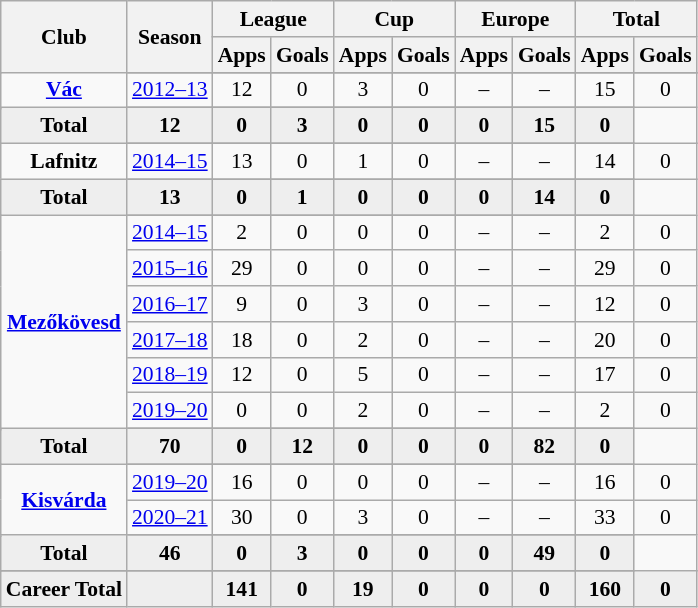<table class="wikitable" style="font-size:90%; text-align: center;">
<tr>
<th rowspan="2">Club</th>
<th rowspan="2">Season</th>
<th colspan="2">League</th>
<th colspan="2">Cup</th>
<th colspan="2">Europe</th>
<th colspan="2">Total</th>
</tr>
<tr>
<th>Apps</th>
<th>Goals</th>
<th>Apps</th>
<th>Goals</th>
<th>Apps</th>
<th>Goals</th>
<th>Apps</th>
<th>Goals</th>
</tr>
<tr ||-||-||-|->
<td rowspan="3" valign="center"><strong><a href='#'>Vác</a></strong></td>
</tr>
<tr>
<td><a href='#'>2012–13</a></td>
<td>12</td>
<td>0</td>
<td>3</td>
<td>0</td>
<td>–</td>
<td>–</td>
<td>15</td>
<td>0</td>
</tr>
<tr>
</tr>
<tr style="font-weight:bold; background-color:#eeeeee;">
<td>Total</td>
<td>12</td>
<td>0</td>
<td>3</td>
<td>0</td>
<td>0</td>
<td>0</td>
<td>15</td>
<td>0</td>
</tr>
<tr>
<td rowspan="3" valign="center"><strong>Lafnitz</strong></td>
</tr>
<tr>
<td><a href='#'>2014–15</a></td>
<td>13</td>
<td>0</td>
<td>1</td>
<td>0</td>
<td>–</td>
<td>–</td>
<td>14</td>
<td>0</td>
</tr>
<tr>
</tr>
<tr style="font-weight:bold; background-color:#eeeeee;">
<td>Total</td>
<td>13</td>
<td>0</td>
<td>1</td>
<td>0</td>
<td>0</td>
<td>0</td>
<td>14</td>
<td>0</td>
</tr>
<tr>
<td rowspan="8" valign="center"><strong><a href='#'>Mezőkövesd</a></strong></td>
</tr>
<tr>
<td><a href='#'>2014–15</a></td>
<td>2</td>
<td>0</td>
<td>0</td>
<td>0</td>
<td>–</td>
<td>–</td>
<td>2</td>
<td>0</td>
</tr>
<tr>
<td><a href='#'>2015–16</a></td>
<td>29</td>
<td>0</td>
<td>0</td>
<td>0</td>
<td>–</td>
<td>–</td>
<td>29</td>
<td>0</td>
</tr>
<tr>
<td><a href='#'>2016–17</a></td>
<td>9</td>
<td>0</td>
<td>3</td>
<td>0</td>
<td>–</td>
<td>–</td>
<td>12</td>
<td>0</td>
</tr>
<tr>
<td><a href='#'>2017–18</a></td>
<td>18</td>
<td>0</td>
<td>2</td>
<td>0</td>
<td>–</td>
<td>–</td>
<td>20</td>
<td>0</td>
</tr>
<tr>
<td><a href='#'>2018–19</a></td>
<td>12</td>
<td>0</td>
<td>5</td>
<td>0</td>
<td>–</td>
<td>–</td>
<td>17</td>
<td>0</td>
</tr>
<tr>
<td><a href='#'>2019–20</a></td>
<td>0</td>
<td>0</td>
<td>2</td>
<td>0</td>
<td>–</td>
<td>–</td>
<td>2</td>
<td>0</td>
</tr>
<tr>
</tr>
<tr style="font-weight:bold; background-color:#eeeeee;">
<td>Total</td>
<td>70</td>
<td>0</td>
<td>12</td>
<td>0</td>
<td>0</td>
<td>0</td>
<td>82</td>
<td>0</td>
</tr>
<tr>
<td rowspan="4" valign="center"><strong><a href='#'>Kisvárda</a></strong></td>
</tr>
<tr>
<td><a href='#'>2019–20</a></td>
<td>16</td>
<td>0</td>
<td>0</td>
<td>0</td>
<td>–</td>
<td>–</td>
<td>16</td>
<td>0</td>
</tr>
<tr>
<td><a href='#'>2020–21</a></td>
<td>30</td>
<td>0</td>
<td>3</td>
<td>0</td>
<td>–</td>
<td>–</td>
<td>33</td>
<td>0</td>
</tr>
<tr>
</tr>
<tr style="font-weight:bold; background-color:#eeeeee;">
<td>Total</td>
<td>46</td>
<td>0</td>
<td>3</td>
<td>0</td>
<td>0</td>
<td>0</td>
<td>49</td>
<td>0</td>
</tr>
<tr>
</tr>
<tr style="font-weight:bold; background-color:#eeeeee;">
<td rowspan="2" valign="top"><strong>Career Total</strong></td>
<td></td>
<td><strong>141</strong></td>
<td><strong>0</strong></td>
<td><strong>19</strong></td>
<td><strong>0</strong></td>
<td><strong>0</strong></td>
<td><strong>0</strong></td>
<td><strong>160</strong></td>
<td><strong>0</strong></td>
</tr>
</table>
